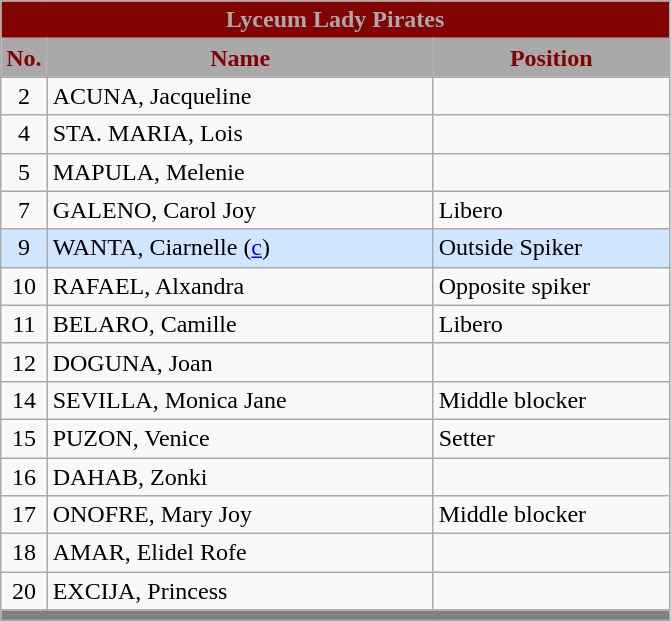<table class="wikitable">
<tr>
<td colspan="3" style= "background:#830303; color:#A9A9A9; text-align: center"><strong>Lyceum Lady Pirates</strong></td>
</tr>
<tr>
<th width=10px style="background: #A9A9A9; color: #830303">No.</th>
<th width=250px style="background: #A9A9A9; color: #830303">Name</th>
<th width=150px style="background: #A9A9A9; color: #830303">Position</th>
</tr>
<tr>
<td align=center>2</td>
<td>ACUNA, Jacqueline</td>
<td></td>
</tr>
<tr>
<td align=center>4</td>
<td>STA. MARIA, Lois</td>
<td></td>
</tr>
<tr>
<td align=center>5</td>
<td>MAPULA, Melenie</td>
<td></td>
</tr>
<tr>
<td align=center>7</td>
<td>GALENO, Carol Joy</td>
<td>Libero</td>
</tr>
<tr style="background:#D0E6FF;">
<td align=center>9</td>
<td>WANTA, Ciarnelle (<a href='#'>c</a>)</td>
<td>Outside Spiker</td>
</tr>
<tr>
<td align=center>10</td>
<td>RAFAEL, Alxandra</td>
<td>Opposite spiker</td>
</tr>
<tr>
<td align=center>11</td>
<td>BELARO, Camille</td>
<td>Libero</td>
</tr>
<tr>
<td align=center>12</td>
<td>DOGUNA, Joan</td>
<td></td>
</tr>
<tr>
<td align=center>14</td>
<td>SEVILLA, Monica Jane</td>
<td>Middle blocker</td>
</tr>
<tr>
<td align=center>15</td>
<td>PUZON, Venice</td>
<td>Setter</td>
</tr>
<tr>
<td align=center>16</td>
<td>DAHAB, Zonki</td>
<td></td>
</tr>
<tr>
<td align=center>17</td>
<td>ONOFRE, Mary Joy</td>
<td>Middle blocker</td>
</tr>
<tr>
<td align=center>18</td>
<td>AMAR, Elidel Rofe</td>
<td></td>
</tr>
<tr>
<td align=center>20</td>
<td>EXCIJA, Princess</td>
<td></td>
</tr>
<tr>
<th style='background: grey;' colspan=3></th>
</tr>
</table>
